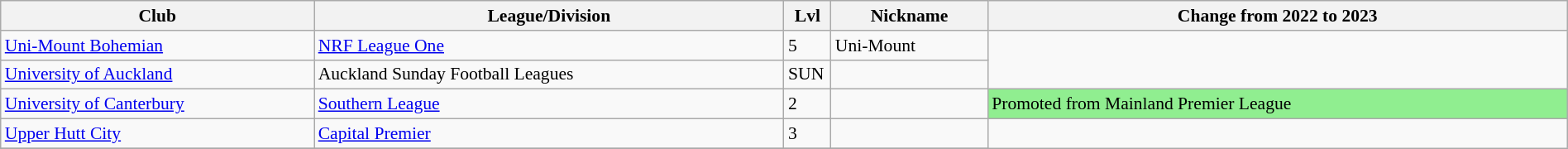<table class="wikitable sortable" width=100% style="font-size:90%">
<tr>
<th width=20%>Club</th>
<th width=30%>League/Division</th>
<th width=3%>Lvl</th>
<th width=10%>Nickname</th>
<th width=37%>Change from 2022 to 2023</th>
</tr>
<tr>
<td><a href='#'>Uni-Mount Bohemian</a></td>
<td><a href='#'>NRF League One</a></td>
<td>5</td>
<td>Uni-Mount</td>
</tr>
<tr>
<td><a href='#'>University of Auckland</a></td>
<td>Auckland Sunday Football Leagues</td>
<td>SUN</td>
<td></td>
</tr>
<tr>
<td><a href='#'>University of Canterbury</a></td>
<td><a href='#'>Southern League</a></td>
<td>2</td>
<td></td>
<td style="background:lightgreen">Promoted from Mainland Premier League</td>
</tr>
<tr>
<td><a href='#'>Upper Hutt City</a></td>
<td><a href='#'>Capital Premier</a></td>
<td>3</td>
<td></td>
</tr>
<tr>
</tr>
</table>
